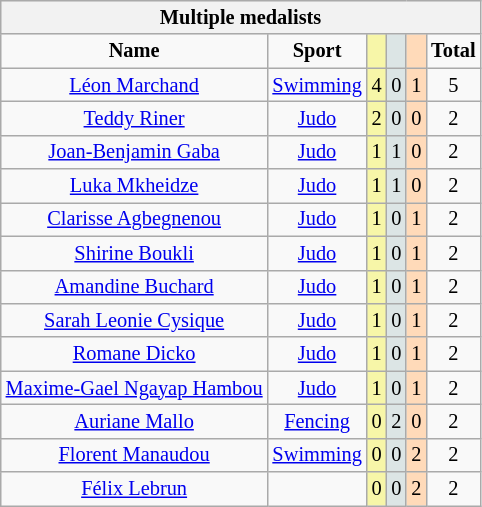<table class="wikitable" style=font-size:85%;float:center;text-align:center>
<tr style="background:#efefef;">
<th colspan=7>Multiple medalists</th>
</tr>
<tr align=center>
<td><strong>Name</strong></td>
<td><strong>Sport</strong></td>
<td style="background:#f7f6a8;"></td>
<td style="background:#dce5e5;"></td>
<td style="background:#ffdab9;"></td>
<td><strong>Total</strong></td>
</tr>
<tr align=center>
<td><a href='#'>Léon Marchand</a></td>
<td><a href='#'>Swimming</a></td>
<td style="background:#f7f6a8;">4</td>
<td style="background:#dce5e5;">0</td>
<td style="background:#ffdab9;">1</td>
<td>5</td>
</tr>
<tr align=center>
<td><a href='#'>Teddy Riner</a></td>
<td><a href='#'>Judo</a></td>
<td style="background:#f7f6a8;">2</td>
<td style="background:#dce5e5;">0</td>
<td style="background:#ffdab9;">0</td>
<td>2</td>
</tr>
<tr align=center>
<td><a href='#'>Joan-Benjamin Gaba</a></td>
<td><a href='#'>Judo</a></td>
<td style="background:#f7f6a8;">1</td>
<td style="background:#dce5e5;">1</td>
<td style="background:#ffdab9;">0</td>
<td>2</td>
</tr>
<tr align=center>
<td><a href='#'>Luka Mkheidze</a></td>
<td><a href='#'>Judo</a></td>
<td style="background:#f7f6a8;">1</td>
<td style="background:#dce5e5;">1</td>
<td style="background:#ffdab9;">0</td>
<td>2</td>
</tr>
<tr align=center>
<td><a href='#'>Clarisse Agbegnenou</a></td>
<td><a href='#'>Judo</a></td>
<td style="background:#f7f6a8;">1</td>
<td style="background:#dce5e5;">0</td>
<td style="background:#ffdab9;">1</td>
<td>2</td>
</tr>
<tr align=center>
<td><a href='#'>Shirine Boukli</a></td>
<td><a href='#'>Judo</a></td>
<td style="background:#f7f6a8;">1</td>
<td style="background:#dce5e5;">0</td>
<td style="background:#ffdab9;">1</td>
<td>2</td>
</tr>
<tr align=center>
<td><a href='#'>Amandine Buchard</a></td>
<td><a href='#'>Judo</a></td>
<td style="background:#f7f6a8;">1</td>
<td style="background:#dce5e5;">0</td>
<td style="background:#ffdab9;">1</td>
<td>2</td>
</tr>
<tr align=center>
<td><a href='#'>Sarah Leonie Cysique</a></td>
<td><a href='#'>Judo</a></td>
<td style="background:#f7f6a8;">1</td>
<td style="background:#dce5e5;">0</td>
<td style="background:#ffdab9;">1</td>
<td>2</td>
</tr>
<tr align=center>
<td><a href='#'>Romane Dicko</a></td>
<td><a href='#'>Judo</a></td>
<td style="background:#f7f6a8;">1</td>
<td style="background:#dce5e5;">0</td>
<td style="background:#ffdab9;">1</td>
<td>2</td>
</tr>
<tr align=center>
<td><a href='#'>Maxime-Gael Ngayap Hambou</a></td>
<td><a href='#'>Judo</a></td>
<td style="background:#f7f6a8;">1</td>
<td style="background:#dce5e5;">0</td>
<td style="background:#ffdab9;">1</td>
<td>2</td>
</tr>
<tr align=center>
<td><a href='#'>Auriane Mallo</a></td>
<td><a href='#'>Fencing</a></td>
<td style="background:#f7f6a8;">0</td>
<td style="background:#dce5e5;">2</td>
<td style="background:#ffdab9;">0</td>
<td>2</td>
</tr>
<tr align=center>
<td><a href='#'>Florent Manaudou</a></td>
<td><a href='#'>Swimming</a></td>
<td style="background:#f7f6a8;">0</td>
<td style="background:#dce5e5;">0</td>
<td style="background:#ffdab9;">2</td>
<td>2</td>
</tr>
<tr align=center>
<td><a href='#'>Félix Lebrun</a></td>
<td></td>
<td style="background:#f7f6a8;">0</td>
<td style="background:#dce5e5;">0</td>
<td style="background:#ffdab9;">2</td>
<td>2</td>
</tr>
</table>
